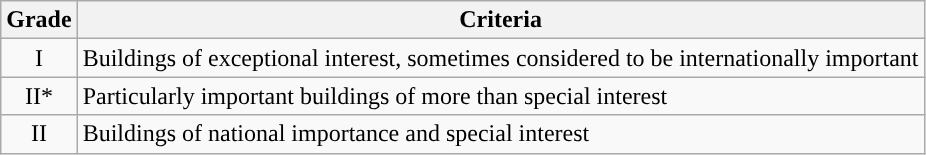<table class="wikitable">
<tr>
<th>Grade</th>
<th>Criteria</th>
</tr>
<tr>
<td align="center" >I</td>
<td>Buildings of exceptional interest, sometimes considered to be internationally important</td>
</tr>
<tr>
<td align="center" >II*</td>
<td>Particularly important buildings of more than special interest</td>
</tr>
<tr>
<td align="center" >II</td>
<td>Buildings of national importance and special interest</td>
</tr>
</table>
